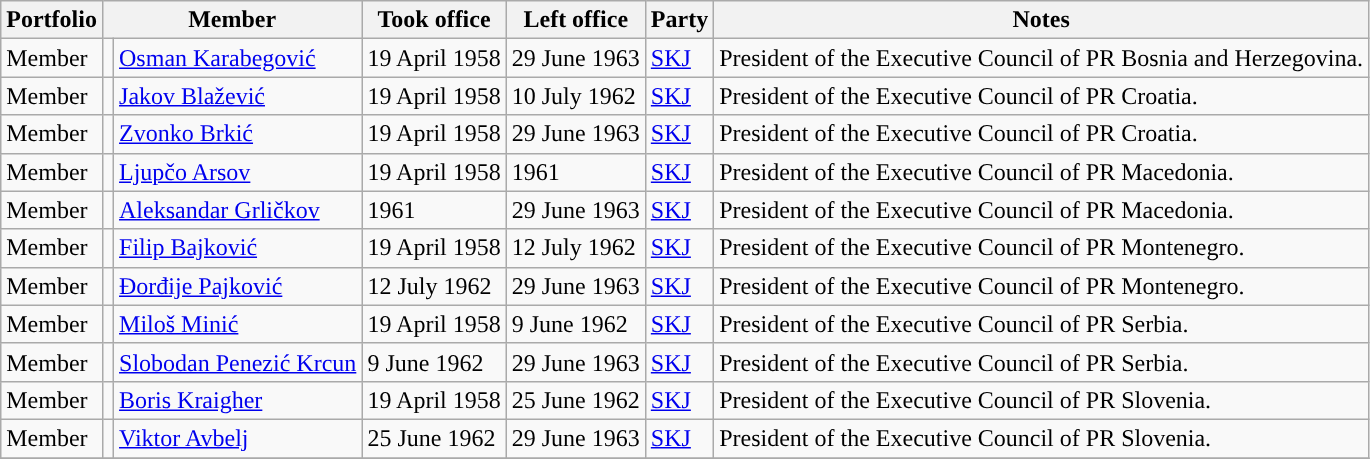<table class="wikitable">
<tr>
<th style="text-align: center;">Portfolio</th>
<th colspan="2" style="text-align: center;">Member</th>
<th style="text-align: center;">Took office</th>
<th style="text-align: center;">Left office</th>
<th style="text-align: center;">Party</th>
<th style="text-align: center;">Notes</th>
</tr>
<tr>
<td>Member</td>
<td style="background:"></td>
<td><a href='#'>Osman Karabegović</a></td>
<td>19 April 1958</td>
<td>29 June 1963</td>
<td><a href='#'>SKJ</a></td>
<td>President of the Executive Council of PR Bosnia and Herzegovina.</td>
</tr>
<tr>
<td>Member</td>
<td style="background:"></td>
<td><a href='#'>Jakov Blažević</a></td>
<td>19 April 1958</td>
<td>10 July 1962</td>
<td><a href='#'>SKJ</a></td>
<td>President of the Executive Council of PR Croatia.</td>
</tr>
<tr>
<td>Member</td>
<td style="background:"></td>
<td><a href='#'>Zvonko Brkić</a></td>
<td>19 April 1958</td>
<td>29 June 1963</td>
<td><a href='#'>SKJ</a></td>
<td>President of the Executive Council of PR Croatia.</td>
</tr>
<tr>
<td>Member</td>
<td style="background:"></td>
<td><a href='#'>Ljupčo Arsov</a></td>
<td>19 April 1958</td>
<td>1961</td>
<td><a href='#'>SKJ</a></td>
<td>President of the Executive Council of PR Macedonia.</td>
</tr>
<tr>
<td>Member</td>
<td style="background:"></td>
<td><a href='#'>Aleksandar Grličkov</a></td>
<td>1961</td>
<td>29 June 1963</td>
<td><a href='#'>SKJ</a></td>
<td>President of the Executive Council of PR Macedonia.</td>
</tr>
<tr>
<td>Member</td>
<td style="background:"></td>
<td><a href='#'>Filip Bajković</a></td>
<td>19 April 1958</td>
<td>12 July 1962</td>
<td><a href='#'>SKJ</a></td>
<td>President of the Executive Council of PR Montenegro.</td>
</tr>
<tr>
<td>Member</td>
<td style="background:"></td>
<td><a href='#'>Đorđije Pajković</a></td>
<td>12 July 1962</td>
<td>29 June 1963</td>
<td><a href='#'>SKJ</a></td>
<td>President of the Executive Council of PR Montenegro.</td>
</tr>
<tr>
<td>Member</td>
<td style="background:"></td>
<td><a href='#'>Miloš Minić</a></td>
<td>19 April 1958</td>
<td>9 June 1962</td>
<td><a href='#'>SKJ</a></td>
<td>President of the Executive Council of PR Serbia.</td>
</tr>
<tr>
<td>Member</td>
<td style="background:"></td>
<td><a href='#'>Slobodan Penezić Krcun</a></td>
<td>9 June 1962</td>
<td>29 June 1963</td>
<td><a href='#'>SKJ</a></td>
<td>President of the Executive Council of PR Serbia.</td>
</tr>
<tr>
<td>Member</td>
<td style="background:"></td>
<td><a href='#'>Boris Kraigher</a></td>
<td>19 April 1958</td>
<td>25 June 1962</td>
<td><a href='#'>SKJ</a></td>
<td>President of the Executive Council of PR Slovenia.</td>
</tr>
<tr>
<td>Member</td>
<td style="background:"></td>
<td><a href='#'>Viktor Avbelj</a></td>
<td>25 June 1962</td>
<td>29 June 1963</td>
<td><a href='#'>SKJ</a></td>
<td>President of the Executive Council of PR Slovenia.</td>
</tr>
<tr>
</tr>
</table>
